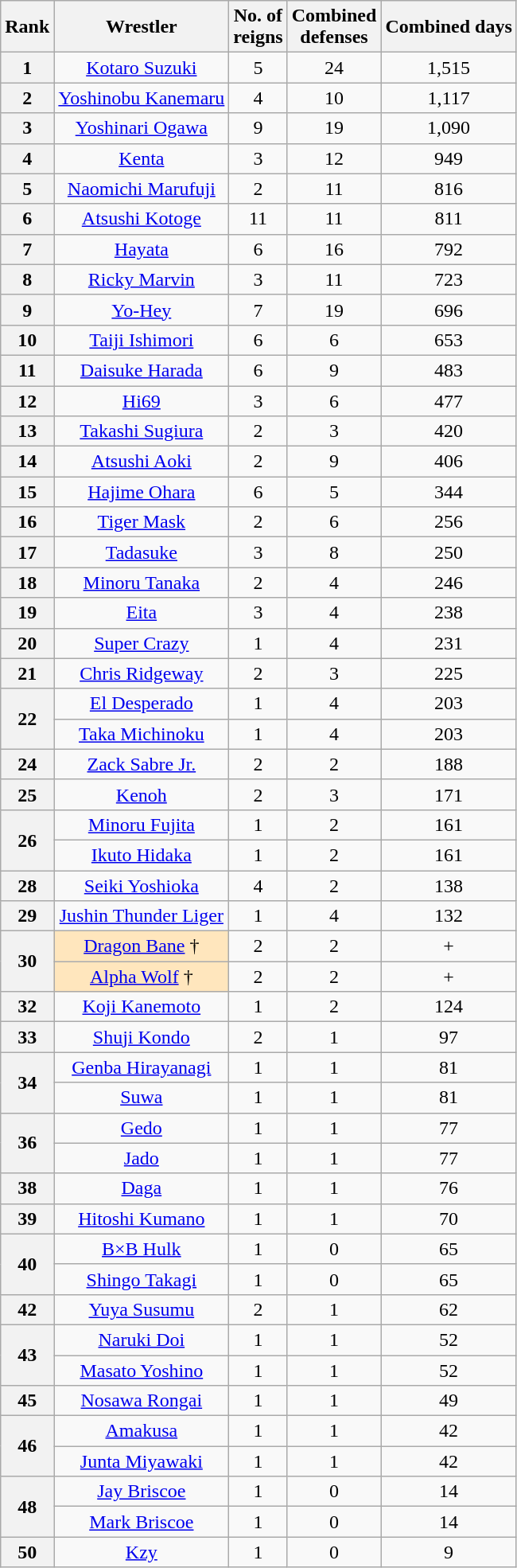<table class="wikitable sortable" style="text-align: center">
<tr>
<th>Rank</th>
<th>Wrestler</th>
<th>No. of<br>reigns</th>
<th>Combined<br>defenses</th>
<th data-sort-type="number">Combined days</th>
</tr>
<tr>
<th>1</th>
<td><a href='#'>Kotaro Suzuki</a></td>
<td>5</td>
<td>24</td>
<td>1,515</td>
</tr>
<tr>
<th>2</th>
<td><a href='#'>Yoshinobu Kanemaru</a></td>
<td>4</td>
<td>10</td>
<td>1,117</td>
</tr>
<tr>
<th>3</th>
<td><a href='#'>Yoshinari Ogawa</a></td>
<td>9</td>
<td>19</td>
<td>1,090</td>
</tr>
<tr>
<th>4</th>
<td><a href='#'>Kenta</a></td>
<td>3</td>
<td>12</td>
<td>949</td>
</tr>
<tr>
<th>5</th>
<td><a href='#'>Naomichi Marufuji</a></td>
<td>2</td>
<td>11</td>
<td>816</td>
</tr>
<tr>
<th>6</th>
<td><a href='#'>Atsushi Kotoge</a></td>
<td>11</td>
<td>11</td>
<td>811</td>
</tr>
<tr>
<th>7</th>
<td><a href='#'>Hayata</a></td>
<td>6</td>
<td>16</td>
<td>792</td>
</tr>
<tr>
<th>8</th>
<td><a href='#'>Ricky Marvin</a></td>
<td>3</td>
<td>11</td>
<td>723</td>
</tr>
<tr>
<th>9</th>
<td><a href='#'>Yo-Hey</a></td>
<td>7</td>
<td>19</td>
<td>696</td>
</tr>
<tr>
<th>10</th>
<td><a href='#'>Taiji Ishimori</a></td>
<td>6</td>
<td>6</td>
<td>653</td>
</tr>
<tr>
<th>11</th>
<td><a href='#'>Daisuke Harada</a></td>
<td>6</td>
<td>9</td>
<td>483</td>
</tr>
<tr>
<th>12</th>
<td><a href='#'>Hi69</a></td>
<td>3</td>
<td>6</td>
<td>477</td>
</tr>
<tr>
<th>13</th>
<td><a href='#'>Takashi Sugiura</a></td>
<td>2</td>
<td>3</td>
<td>420</td>
</tr>
<tr>
<th>14</th>
<td><a href='#'>Atsushi Aoki</a></td>
<td>2</td>
<td>9</td>
<td>406</td>
</tr>
<tr>
<th>15</th>
<td><a href='#'>Hajime Ohara</a></td>
<td>6</td>
<td>5</td>
<td>344</td>
</tr>
<tr>
<th>16</th>
<td><a href='#'>Tiger Mask</a></td>
<td>2</td>
<td>6</td>
<td>256</td>
</tr>
<tr>
<th>17</th>
<td><a href='#'>Tadasuke</a></td>
<td>3</td>
<td>8</td>
<td>250</td>
</tr>
<tr>
<th>18</th>
<td><a href='#'>Minoru Tanaka</a></td>
<td>2</td>
<td>4</td>
<td>246</td>
</tr>
<tr>
<th>19</th>
<td><a href='#'>Eita</a></td>
<td>3</td>
<td>4</td>
<td>238</td>
</tr>
<tr>
<th>20</th>
<td><a href='#'>Super Crazy</a></td>
<td>1</td>
<td>4</td>
<td>231</td>
</tr>
<tr>
<th>21</th>
<td><a href='#'>Chris Ridgeway</a></td>
<td>2</td>
<td>3</td>
<td>225</td>
</tr>
<tr>
<th rowspan=2>22</th>
<td><a href='#'>El Desperado</a></td>
<td>1</td>
<td>4</td>
<td>203</td>
</tr>
<tr>
<td><a href='#'>Taka Michinoku</a></td>
<td>1</td>
<td>4</td>
<td>203</td>
</tr>
<tr>
<th>24</th>
<td><a href='#'>Zack Sabre Jr.</a></td>
<td>2</td>
<td>2</td>
<td>188</td>
</tr>
<tr>
<th>25</th>
<td><a href='#'>Kenoh</a></td>
<td>2</td>
<td>3</td>
<td>171</td>
</tr>
<tr>
<th rowspan=2>26</th>
<td><a href='#'>Minoru Fujita</a></td>
<td>1</td>
<td>2</td>
<td>161</td>
</tr>
<tr>
<td><a href='#'>Ikuto Hidaka</a></td>
<td>1</td>
<td>2</td>
<td>161</td>
</tr>
<tr>
<th>28</th>
<td><a href='#'>Seiki Yoshioka</a></td>
<td>4</td>
<td>2</td>
<td>138</td>
</tr>
<tr>
<th>29</th>
<td><a href='#'>Jushin Thunder Liger</a></td>
<td>1</td>
<td>4</td>
<td>132</td>
</tr>
<tr>
<th rowspan=2>30</th>
<td style="background:#ffe6bd;"><a href='#'>Dragon Bane</a> †</td>
<td>2</td>
<td>2</td>
<td>+</td>
</tr>
<tr>
<td style="background:#ffe6bd;"><a href='#'>Alpha Wolf</a> †</td>
<td>2</td>
<td>2</td>
<td>+</td>
</tr>
<tr>
<th>32</th>
<td><a href='#'>Koji Kanemoto</a></td>
<td>1</td>
<td>2</td>
<td>124</td>
</tr>
<tr>
<th>33</th>
<td><a href='#'>Shuji Kondo</a></td>
<td>2</td>
<td>1</td>
<td>97</td>
</tr>
<tr>
<th rowspan=2>34</th>
<td><a href='#'>Genba Hirayanagi</a></td>
<td>1</td>
<td>1</td>
<td>81</td>
</tr>
<tr>
<td><a href='#'>Suwa</a></td>
<td>1</td>
<td>1</td>
<td>81</td>
</tr>
<tr>
<th rowspan=2>36</th>
<td><a href='#'>Gedo</a></td>
<td>1</td>
<td>1</td>
<td>77</td>
</tr>
<tr>
<td><a href='#'>Jado</a></td>
<td>1</td>
<td>1</td>
<td>77</td>
</tr>
<tr>
<th>38</th>
<td><a href='#'>Daga</a></td>
<td>1</td>
<td>1</td>
<td>76</td>
</tr>
<tr>
<th>39</th>
<td><a href='#'>Hitoshi Kumano</a></td>
<td>1</td>
<td>1</td>
<td>70</td>
</tr>
<tr>
<th rowspan=2>40</th>
<td><a href='#'>B×B Hulk</a></td>
<td>1</td>
<td>0</td>
<td>65</td>
</tr>
<tr>
<td><a href='#'>Shingo Takagi</a></td>
<td>1</td>
<td>0</td>
<td>65</td>
</tr>
<tr>
<th>42</th>
<td><a href='#'>Yuya Susumu</a></td>
<td>2</td>
<td>1</td>
<td>62</td>
</tr>
<tr>
<th rowspan=2>43</th>
<td><a href='#'>Naruki Doi</a></td>
<td>1</td>
<td>1</td>
<td>52</td>
</tr>
<tr>
<td><a href='#'>Masato Yoshino</a></td>
<td>1</td>
<td>1</td>
<td>52</td>
</tr>
<tr>
<th>45</th>
<td><a href='#'>Nosawa Rongai</a></td>
<td>1</td>
<td>1</td>
<td>49</td>
</tr>
<tr>
<th rowspan=2>46</th>
<td><a href='#'>Amakusa</a></td>
<td>1</td>
<td>1</td>
<td>42</td>
</tr>
<tr>
<td><a href='#'>Junta Miyawaki</a></td>
<td>1</td>
<td>1</td>
<td>42</td>
</tr>
<tr>
<th rowspan=2>48</th>
<td><a href='#'>Jay Briscoe</a></td>
<td>1</td>
<td>0</td>
<td>14</td>
</tr>
<tr>
<td><a href='#'>Mark Briscoe</a></td>
<td>1</td>
<td>0</td>
<td>14</td>
</tr>
<tr>
<th>50</th>
<td><a href='#'>Kzy</a></td>
<td>1</td>
<td>0</td>
<td>9</td>
</tr>
</table>
